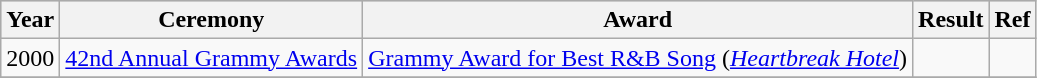<table class="wikitable">
<tr style="background:#ccc; text-align:center;">
<th scope="col">Year</th>
<th scope="col">Ceremony</th>
<th scope="col">Award</th>
<th scope="col">Result</th>
<th>Ref</th>
</tr>
<tr>
<td>2000</td>
<td><a href='#'>42nd Annual Grammy Awards</a></td>
<td><a href='#'>Grammy Award for Best R&B Song</a> (<em><a href='#'>Heartbreak Hotel</a></em>)</td>
<td></td>
<td style="text-align:center;"></td>
</tr>
<tr>
</tr>
</table>
